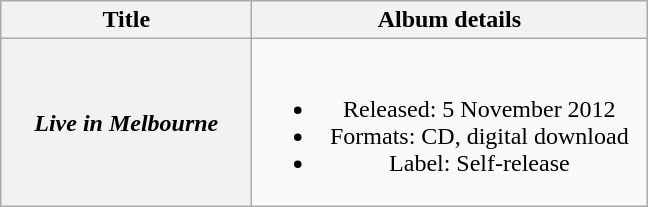<table class="wikitable plainrowheaders" style="text-align:center;">
<tr>
<th scope="col" style="width:10em;">Title</th>
<th scope="col" style="width:16em;">Album details</th>
</tr>
<tr>
<th scope="row"><em>Live in Melbourne</em></th>
<td><br><ul><li>Released: 5 November 2012</li><li>Formats: CD, digital download</li><li>Label: Self-release</li></ul></td>
</tr>
</table>
